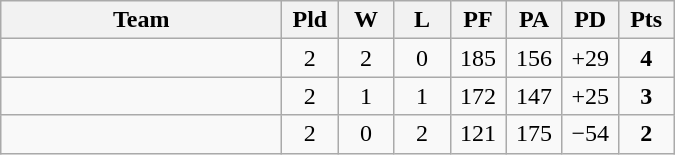<table class="wikitable" style="text-align:center;">
<tr>
<th width=180>Team</th>
<th width=30>Pld</th>
<th width=30>W</th>
<th width=30>L</th>
<th width=30>PF</th>
<th width=30>PA</th>
<th width=30>PD</th>
<th width=30>Pts</th>
</tr>
<tr>
<td align="left"></td>
<td>2</td>
<td>2</td>
<td>0</td>
<td>185</td>
<td>156</td>
<td>+29</td>
<td><strong>4</strong></td>
</tr>
<tr>
<td align="left"></td>
<td>2</td>
<td>1</td>
<td>1</td>
<td>172</td>
<td>147</td>
<td>+25</td>
<td><strong>3</strong></td>
</tr>
<tr>
<td align="left"></td>
<td>2</td>
<td>0</td>
<td>2</td>
<td>121</td>
<td>175</td>
<td>−54</td>
<td><strong>2</strong></td>
</tr>
</table>
